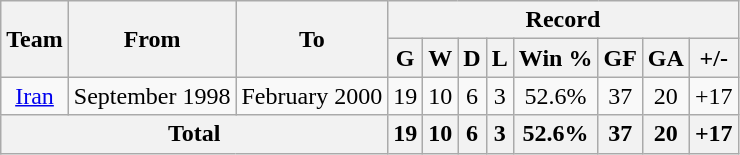<table class="wikitable" style="text-align: center">
<tr>
<th rowspan="2">Team</th>
<th rowspan="2">From</th>
<th rowspan="2">To</th>
<th colspan="8">Record</th>
</tr>
<tr>
<th>G</th>
<th>W</th>
<th>D</th>
<th>L</th>
<th>Win %</th>
<th>GF</th>
<th>GA</th>
<th>+/-</th>
</tr>
<tr>
<td><a href='#'>Iran</a></td>
<td align="left">September 1998</td>
<td align="left">February 2000</td>
<td>19</td>
<td>10</td>
<td>6</td>
<td>3</td>
<td>52.6%</td>
<td>37</td>
<td>20</td>
<td>+17</td>
</tr>
<tr>
<th colspan="3">Total</th>
<th>19</th>
<th>10</th>
<th>6</th>
<th>3</th>
<th>52.6%</th>
<th>37</th>
<th>20</th>
<th>+17</th>
</tr>
</table>
